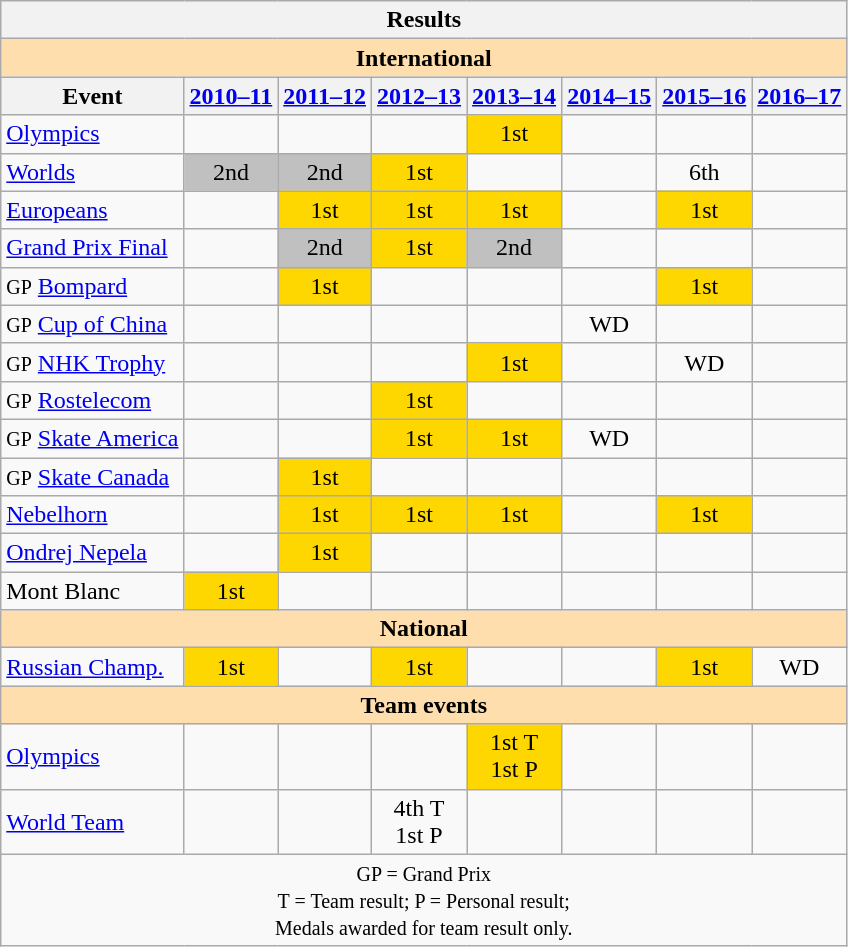<table class="wikitable" style="text-align:center">
<tr>
<th colspan=8 align=center>Results</th>
</tr>
<tr>
<th style="background-color: #ffdead; " colspan=8 align=center>International</th>
</tr>
<tr>
<th>Event</th>
<th><a href='#'>2010–11</a></th>
<th><a href='#'>2011–12</a></th>
<th><a href='#'>2012–13</a></th>
<th><a href='#'>2013–14</a></th>
<th><a href='#'>2014–15</a></th>
<th><a href='#'>2015–16</a></th>
<th><a href='#'>2016–17</a></th>
</tr>
<tr>
<td align=left><a href='#'>Olympics</a></td>
<td></td>
<td></td>
<td></td>
<td bgcolor=gold>1st</td>
<td></td>
<td></td>
<td></td>
</tr>
<tr>
<td align=left><a href='#'>Worlds</a></td>
<td bgcolor=silver>2nd</td>
<td bgcolor=silver>2nd</td>
<td bgcolor=gold>1st</td>
<td></td>
<td></td>
<td>6th</td>
<td></td>
</tr>
<tr>
<td align=left><a href='#'>Europeans</a></td>
<td></td>
<td bgcolor=gold>1st</td>
<td bgcolor=gold>1st</td>
<td bgcolor=gold>1st</td>
<td></td>
<td bgcolor=gold>1st</td>
<td></td>
</tr>
<tr>
<td align=left><a href='#'>Grand Prix Final</a></td>
<td></td>
<td bgcolor=silver>2nd</td>
<td bgcolor=gold>1st</td>
<td bgcolor=silver>2nd</td>
<td></td>
<td></td>
<td></td>
</tr>
<tr>
<td align=left><small>GP</small> <a href='#'>Bompard</a></td>
<td></td>
<td bgcolor=gold>1st</td>
<td></td>
<td></td>
<td></td>
<td bgcolor=gold>1st</td>
<td></td>
</tr>
<tr>
<td align=left><small>GP</small> <a href='#'>Cup of China</a></td>
<td></td>
<td></td>
<td></td>
<td></td>
<td>WD</td>
<td></td>
<td></td>
</tr>
<tr>
<td align=left><small>GP</small> <a href='#'>NHK Trophy</a></td>
<td></td>
<td></td>
<td></td>
<td bgcolor=gold>1st</td>
<td></td>
<td>WD</td>
<td></td>
</tr>
<tr>
<td align=left><small>GP</small> <a href='#'>Rostelecom</a></td>
<td></td>
<td></td>
<td bgcolor=gold>1st</td>
<td></td>
<td></td>
<td></td>
<td></td>
</tr>
<tr>
<td align=left><small>GP</small> <a href='#'>Skate America</a></td>
<td></td>
<td></td>
<td bgcolor=gold>1st</td>
<td bgcolor=gold>1st</td>
<td>WD</td>
<td></td>
<td></td>
</tr>
<tr>
<td align=left><small>GP</small> <a href='#'>Skate Canada</a></td>
<td></td>
<td bgcolor=gold>1st</td>
<td></td>
<td></td>
<td></td>
<td></td>
<td></td>
</tr>
<tr>
<td align=left><a href='#'>Nebelhorn</a></td>
<td></td>
<td bgcolor=gold>1st</td>
<td bgcolor=gold>1st</td>
<td bgcolor=gold>1st</td>
<td></td>
<td bgcolor=gold>1st</td>
<td></td>
</tr>
<tr>
<td align=left><a href='#'>Ondrej Nepela</a></td>
<td></td>
<td bgcolor=gold>1st</td>
<td></td>
<td></td>
<td></td>
<td></td>
<td></td>
</tr>
<tr>
<td align=left>Mont Blanc</td>
<td bgcolor=gold>1st</td>
<td></td>
<td></td>
<td></td>
<td></td>
<td></td>
<td></td>
</tr>
<tr>
<th style="background-color: #ffdead; " colspan=8 align=center>National</th>
</tr>
<tr>
<td align=left><a href='#'>Russian Champ.</a></td>
<td bgcolor=gold>1st</td>
<td></td>
<td bgcolor=gold>1st</td>
<td></td>
<td></td>
<td bgcolor=gold>1st</td>
<td>WD</td>
</tr>
<tr>
<th style="background-color: #ffdead; " colspan=8 align=center>Team events</th>
</tr>
<tr>
<td align=left><a href='#'>Olympics</a></td>
<td></td>
<td></td>
<td></td>
<td bgcolor=gold>1st T <br> 1st P</td>
<td></td>
<td></td>
<td></td>
</tr>
<tr>
<td align=left><a href='#'>World Team</a></td>
<td></td>
<td></td>
<td>4th T <br> 1st P</td>
<td></td>
<td></td>
<td></td>
<td></td>
</tr>
<tr>
<td colspan=8 align=center><small> GP = Grand Prix <br> T = Team result; P = Personal result; <br> Medals awarded for team result only. </small></td>
</tr>
</table>
